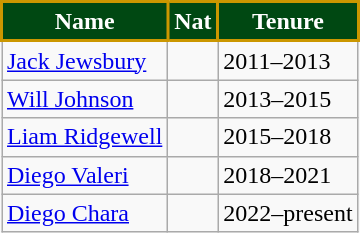<table class="wikitable sortable">
<tr>
<th style="background:#004812; color:#FFFFFF; border:2px solid #CB9700;" scope="col">Name</th>
<th style="background:#004812; color:#FFFFFF; border:2px solid #CB9700;" scope="col">Nat</th>
<th style="background:#004812; color:#FFFFFF; border:2px solid #CB9700;" scope="col">Tenure</th>
</tr>
<tr>
<td><a href='#'>Jack Jewsbury</a></td>
<td></td>
<td>2011–2013</td>
</tr>
<tr>
<td><a href='#'>Will Johnson</a></td>
<td></td>
<td>2013–2015</td>
</tr>
<tr>
<td><a href='#'>Liam Ridgewell</a></td>
<td></td>
<td>2015–2018</td>
</tr>
<tr>
<td><a href='#'>Diego Valeri</a></td>
<td></td>
<td>2018–2021</td>
</tr>
<tr>
<td><a href='#'>Diego Chara</a></td>
<td></td>
<td>2022–present</td>
</tr>
</table>
